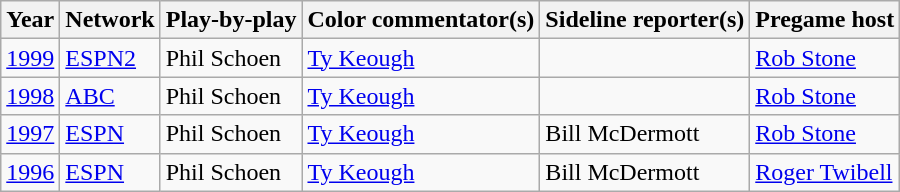<table class="wikitable">
<tr>
<th><strong>Year</strong></th>
<th><strong>Network</strong></th>
<th><strong>Play-by-play</strong></th>
<th><strong>Color commentator(s)</strong></th>
<th><strong>Sideline reporter(s)</strong></th>
<th><strong>Pregame host</strong></th>
</tr>
<tr>
<td><a href='#'>1999</a></td>
<td><a href='#'>ESPN2</a></td>
<td>Phil Schoen</td>
<td><a href='#'>Ty Keough</a></td>
<td></td>
<td><a href='#'>Rob Stone</a></td>
</tr>
<tr>
<td><a href='#'>1998</a></td>
<td><a href='#'>ABC</a></td>
<td>Phil Schoen</td>
<td><a href='#'>Ty Keough</a></td>
<td></td>
<td><a href='#'>Rob Stone</a></td>
</tr>
<tr>
<td><a href='#'>1997</a></td>
<td><a href='#'>ESPN</a></td>
<td>Phil Schoen</td>
<td><a href='#'>Ty Keough</a></td>
<td>Bill McDermott</td>
<td><a href='#'>Rob Stone</a></td>
</tr>
<tr>
<td><a href='#'>1996</a></td>
<td><a href='#'>ESPN</a></td>
<td>Phil Schoen</td>
<td><a href='#'>Ty Keough</a></td>
<td>Bill McDermott</td>
<td><a href='#'>Roger Twibell</a></td>
</tr>
</table>
